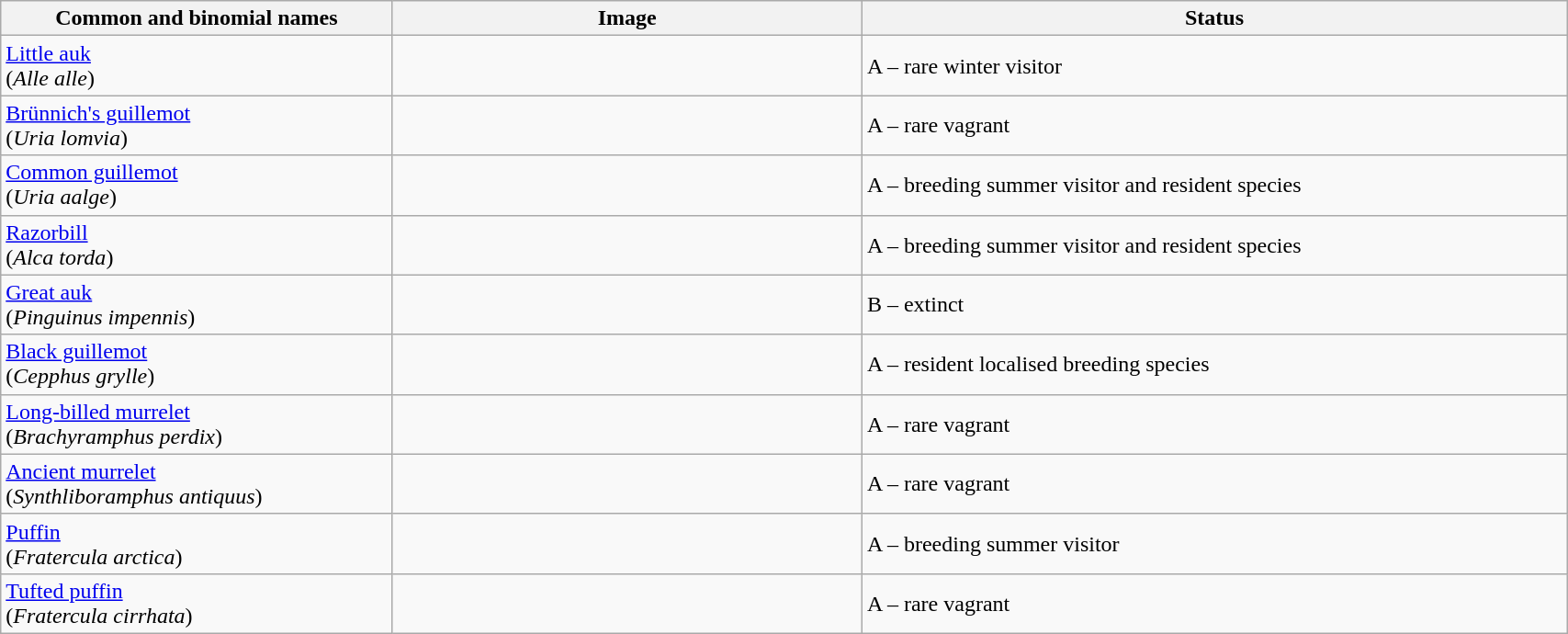<table width=90% class="wikitable">
<tr>
<th width=25%>Common and binomial names</th>
<th width=30%>Image</th>
<th width=45%>Status</th>
</tr>
<tr>
<td><a href='#'>Little auk</a><br>(<em>Alle alle</em>)</td>
<td></td>
<td>A – rare winter visitor</td>
</tr>
<tr>
<td><a href='#'>Brünnich's guillemot</a><br>(<em>Uria lomvia</em>)</td>
<td></td>
<td>A – rare vagrant</td>
</tr>
<tr>
<td><a href='#'>Common guillemot</a><br>(<em>Uria aalge</em>)</td>
<td></td>
<td>A – breeding summer visitor and resident species</td>
</tr>
<tr>
<td><a href='#'>Razorbill</a><br>(<em>Alca torda</em>)</td>
<td></td>
<td>A – breeding summer visitor and resident species</td>
</tr>
<tr>
<td><a href='#'>Great auk</a><br>(<em>Pinguinus impennis</em>)</td>
<td></td>
<td>B – extinct</td>
</tr>
<tr>
<td><a href='#'>Black guillemot</a><br>(<em>Cepphus grylle</em>)</td>
<td></td>
<td>A – resident localised breeding species</td>
</tr>
<tr>
<td><a href='#'>Long-billed murrelet</a><br>(<em>Brachyramphus perdix</em>)</td>
<td></td>
<td>A – rare vagrant</td>
</tr>
<tr>
<td><a href='#'>Ancient murrelet</a><br>(<em>Synthliboramphus antiquus</em>)</td>
<td></td>
<td>A – rare vagrant</td>
</tr>
<tr>
<td><a href='#'>Puffin</a><br>(<em>Fratercula arctica</em>)</td>
<td></td>
<td>A – breeding summer visitor</td>
</tr>
<tr>
<td><a href='#'>Tufted puffin</a><br>(<em>Fratercula cirrhata</em>)</td>
<td></td>
<td>A – rare vagrant</td>
</tr>
</table>
